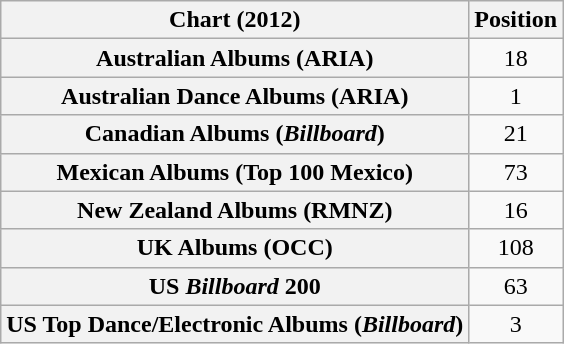<table class="wikitable sortable plainrowheaders" style="text-align:center">
<tr>
<th scope="col">Chart (2012)</th>
<th scope="col">Position</th>
</tr>
<tr>
<th scope="row">Australian Albums (ARIA)</th>
<td>18</td>
</tr>
<tr>
<th scope="row">Australian Dance Albums (ARIA)</th>
<td>1</td>
</tr>
<tr>
<th scope="row">Canadian Albums (<em>Billboard</em>)</th>
<td>21</td>
</tr>
<tr>
<th scope="row">Mexican Albums (Top 100 Mexico)</th>
<td>73</td>
</tr>
<tr>
<th scope="row">New Zealand Albums (RMNZ)</th>
<td>16</td>
</tr>
<tr>
<th scope="row">UK Albums (OCC)</th>
<td>108</td>
</tr>
<tr>
<th scope="row">US <em>Billboard</em> 200</th>
<td>63</td>
</tr>
<tr>
<th scope="row">US Top Dance/Electronic Albums (<em>Billboard</em>)</th>
<td>3</td>
</tr>
</table>
